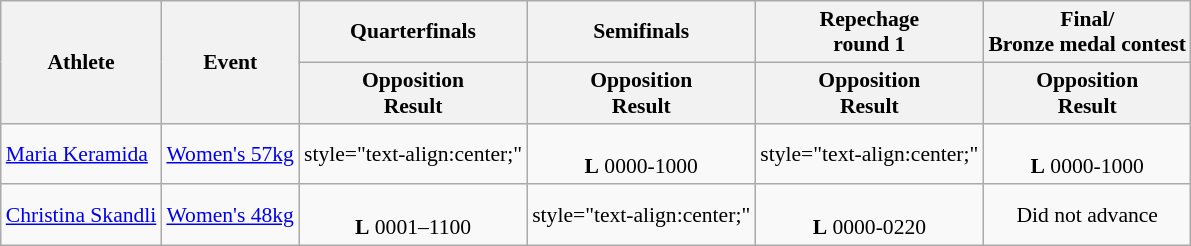<table class=wikitable style="font-size:90%">
<tr>
<th rowspan="2">Athlete</th>
<th rowspan="2">Event</th>
<th>Quarterfinals</th>
<th>Semifinals</th>
<th>Repechage <br>round 1</th>
<th>Final/<br>Bronze medal contest</th>
</tr>
<tr>
<th>Opposition<br>Result</th>
<th>Opposition<br>Result</th>
<th>Opposition<br>Result</th>
<th>Opposition<br>Result</th>
</tr>
<tr>
<td><a href='#'>Maria Keramida</a></td>
<td style="text-align:center;"><a href='#'>Women's 57kg</a></td>
<td>style="text-align:center;" </td>
<td style="text-align:center;"><br> <strong>L</strong> 0000-1000</td>
<td>style="text-align:center;" </td>
<td style="text-align:center;"><br> <strong>L</strong> 0000-1000</td>
</tr>
<tr>
<td><a href='#'>Christina Skandli</a></td>
<td style="text-align:center;"><a href='#'>Women's 48kg</a></td>
<td style="text-align:center;"><br> <strong>L</strong> 0001–1100</td>
<td>style="text-align:center;" </td>
<td style="text-align:center;"><br> <strong>L</strong> 0000-0220</td>
<td style="text-align:center;">Did not advance</td>
</tr>
</table>
